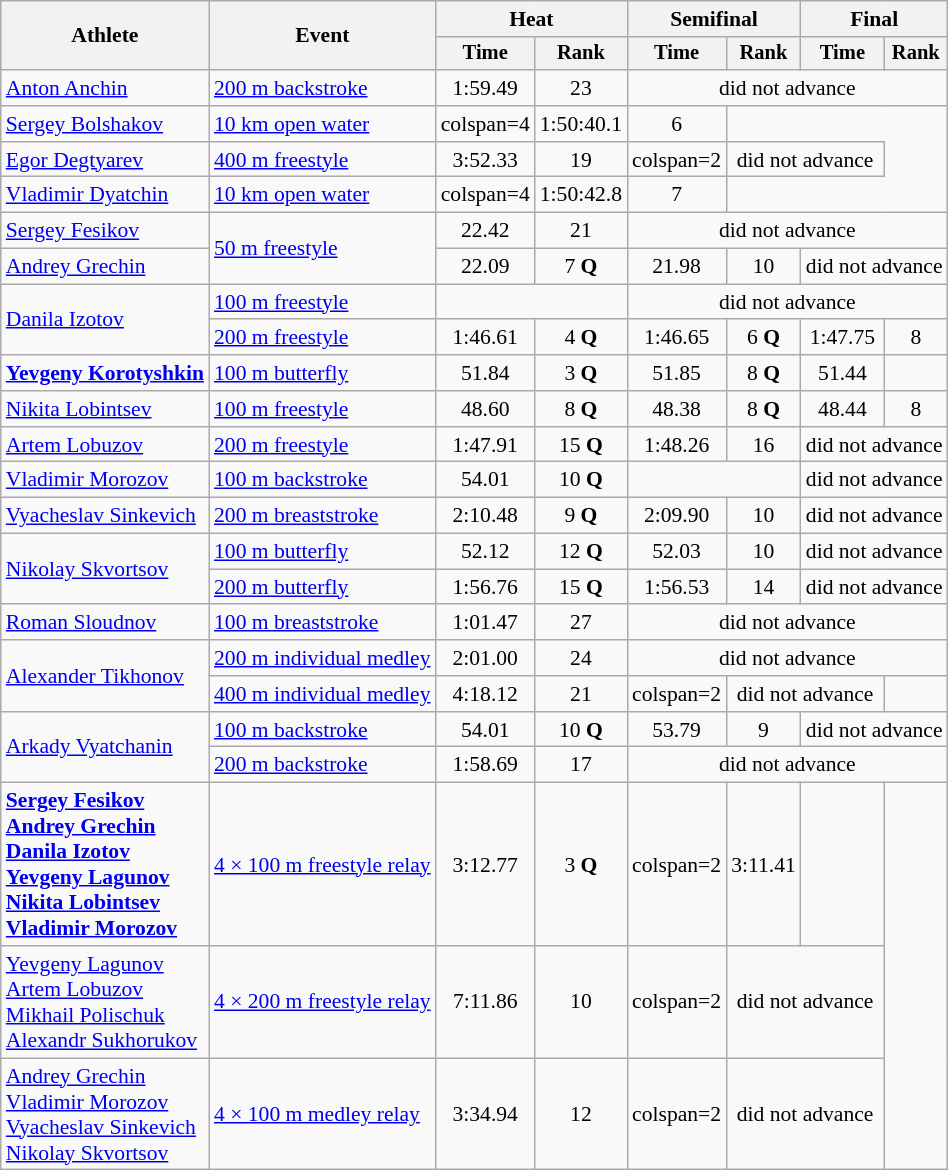<table class=wikitable style="font-size:90%">
<tr>
<th rowspan="2">Athlete</th>
<th rowspan="2">Event</th>
<th colspan="2">Heat</th>
<th colspan="2">Semifinal</th>
<th colspan="2">Final</th>
</tr>
<tr style="font-size:95%">
<th>Time</th>
<th>Rank</th>
<th>Time</th>
<th>Rank</th>
<th>Time</th>
<th>Rank</th>
</tr>
<tr align=center>
<td align=left><a href='#'>Anton Anchin</a></td>
<td align=left><a href='#'>200 m backstroke</a></td>
<td>1:59.49</td>
<td>23</td>
<td colspan=4>did not advance</td>
</tr>
<tr align=center>
<td align=left><a href='#'>Sergey Bolshakov</a></td>
<td align=left><a href='#'>10 km open water</a></td>
<td>colspan=4 </td>
<td>1:50:40.1</td>
<td>6</td>
</tr>
<tr align=center>
<td align=left><a href='#'>Egor Degtyarev</a></td>
<td align=left><a href='#'>400 m freestyle</a></td>
<td>3:52.33</td>
<td>19</td>
<td>colspan=2 </td>
<td colspan=2>did not advance</td>
</tr>
<tr align=center>
<td align=left><a href='#'>Vladimir Dyatchin</a></td>
<td align=left><a href='#'>10 km open water</a></td>
<td>colspan=4 </td>
<td>1:50:42.8</td>
<td>7</td>
</tr>
<tr align=center>
<td align=left><a href='#'>Sergey Fesikov</a></td>
<td align=left rowspan=2><a href='#'>50 m freestyle</a></td>
<td>22.42</td>
<td>21</td>
<td colspan=4>did not advance</td>
</tr>
<tr align=center>
<td align=left><a href='#'>Andrey Grechin</a></td>
<td>22.09</td>
<td>7 <strong>Q</strong></td>
<td>21.98</td>
<td>10</td>
<td colspan=2>did not advance</td>
</tr>
<tr align=center>
<td align=left rowspan=2><a href='#'>Danila Izotov</a></td>
<td align=left><a href='#'>100 m freestyle</a></td>
<td colspan=2></td>
<td colspan=4>did not advance</td>
</tr>
<tr align=center>
<td align=left><a href='#'>200 m freestyle</a></td>
<td>1:46.61</td>
<td>4 <strong>Q</strong></td>
<td>1:46.65</td>
<td>6 <strong>Q</strong></td>
<td>1:47.75</td>
<td>8</td>
</tr>
<tr align=center>
<td align=left><strong><a href='#'>Yevgeny Korotyshkin</a></strong></td>
<td align=left><a href='#'>100 m butterfly</a></td>
<td>51.84</td>
<td>3 <strong>Q</strong></td>
<td>51.85</td>
<td>8 <strong>Q</strong></td>
<td>51.44</td>
<td></td>
</tr>
<tr align=center>
<td align=left><a href='#'>Nikita Lobintsev</a></td>
<td align=left><a href='#'>100 m freestyle</a></td>
<td>48.60</td>
<td>8 <strong>Q</strong></td>
<td>48.38</td>
<td>8 <strong>Q</strong></td>
<td>48.44</td>
<td>8</td>
</tr>
<tr align=center>
<td align=left><a href='#'>Artem Lobuzov</a></td>
<td align=left><a href='#'>200 m freestyle</a></td>
<td>1:47.91</td>
<td>15 <strong>Q</strong></td>
<td>1:48.26</td>
<td>16</td>
<td colspan=2>did not advance</td>
</tr>
<tr align=center>
<td align=left><a href='#'>Vladimir Morozov</a></td>
<td align=left><a href='#'>100 m backstroke</a></td>
<td>54.01</td>
<td>10 <strong>Q</strong></td>
<td colspan=2></td>
<td colspan=2>did not advance</td>
</tr>
<tr align=center>
<td align=left><a href='#'>Vyacheslav Sinkevich</a></td>
<td align=left><a href='#'>200 m breaststroke</a></td>
<td>2:10.48</td>
<td>9 <strong>Q</strong></td>
<td>2:09.90</td>
<td>10</td>
<td colspan=2>did not advance</td>
</tr>
<tr align=center>
<td align=left rowspan=2><a href='#'>Nikolay Skvortsov</a></td>
<td align=left><a href='#'>100 m butterfly</a></td>
<td>52.12</td>
<td>12 <strong>Q</strong></td>
<td>52.03</td>
<td>10</td>
<td colspan=2>did not advance</td>
</tr>
<tr align=center>
<td align=left><a href='#'>200 m butterfly</a></td>
<td>1:56.76</td>
<td>15 <strong>Q</strong></td>
<td>1:56.53</td>
<td>14</td>
<td colspan=2>did not advance</td>
</tr>
<tr align=center>
<td align=left><a href='#'>Roman Sloudnov</a></td>
<td align=left><a href='#'>100 m breaststroke</a></td>
<td>1:01.47</td>
<td>27</td>
<td colspan=4>did not advance</td>
</tr>
<tr align=center>
<td align=left rowspan=2><a href='#'>Alexander Tikhonov</a></td>
<td align=left><a href='#'>200 m individual medley</a></td>
<td>2:01.00</td>
<td>24</td>
<td colspan=4>did not advance</td>
</tr>
<tr align=center>
<td align=left><a href='#'>400 m individual medley</a></td>
<td>4:18.12</td>
<td>21</td>
<td>colspan=2 </td>
<td colspan=2>did not advance</td>
</tr>
<tr align=center>
<td align=left rowspan=2><a href='#'>Arkady Vyatchanin</a></td>
<td align=left><a href='#'>100 m backstroke</a></td>
<td>54.01</td>
<td>10 <strong>Q</strong></td>
<td>53.79</td>
<td>9</td>
<td colspan=2>did not advance</td>
</tr>
<tr align=center>
<td align=left><a href='#'>200 m backstroke</a></td>
<td>1:58.69</td>
<td>17</td>
<td colspan=4>did not advance</td>
</tr>
<tr align=center>
<td align=left><strong><a href='#'>Sergey Fesikov</a><br><a href='#'>Andrey Grechin</a><br><a href='#'>Danila Izotov</a><br><a href='#'>Yevgeny Lagunov</a><br><a href='#'>Nikita Lobintsev</a><br><a href='#'>Vladimir Morozov</a></strong></td>
<td align=left><a href='#'>4 × 100 m freestyle relay</a></td>
<td>3:12.77</td>
<td>3 <strong>Q</strong></td>
<td>colspan=2 </td>
<td>3:11.41</td>
<td></td>
</tr>
<tr align=center>
<td align=left><a href='#'>Yevgeny Lagunov</a><br><a href='#'>Artem Lobuzov</a><br><a href='#'>Mikhail Polischuk</a><br><a href='#'>Alexandr Sukhorukov</a></td>
<td align=left><a href='#'>4 × 200 m freestyle relay</a></td>
<td>7:11.86</td>
<td>10</td>
<td>colspan=2 </td>
<td colspan=2>did not advance</td>
</tr>
<tr align=center>
<td align=left><a href='#'>Andrey Grechin</a><br><a href='#'>Vladimir Morozov</a><br><a href='#'>Vyacheslav Sinkevich</a><br><a href='#'>Nikolay Skvortsov</a></td>
<td align=left><a href='#'>4 × 100 m medley relay</a></td>
<td>3:34.94</td>
<td>12</td>
<td>colspan=2 </td>
<td colspan=2>did not advance</td>
</tr>
</table>
